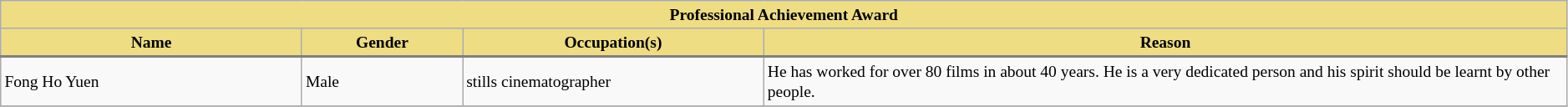<table class="wikitable" style="font-size:small">
<tr style="text-align:center;">
<th colspan=4 style="background:#eedd82;">Professional Achievement Award</th>
</tr>
<tr style="text-align:center;">
<th style="background:#eedd82;" width="15%">Name</th>
<th style="background:#eedd82;" width="8%">Gender</th>
<th style="background:#eedd82" width="15%">Occupation(s)</th>
<th style="background:#eedd82;" width="40%">Reason</th>
</tr>
<tr style="border-top:2px solid gray;">
<td>Fong Ho Yuen</td>
<td>Male</td>
<td>stills cinematographer</td>
<td>He has worked for over 80 films in about 40 years. He is a very dedicated person and his spirit should be learnt by other people.</td>
</tr>
<tr>
</tr>
</table>
